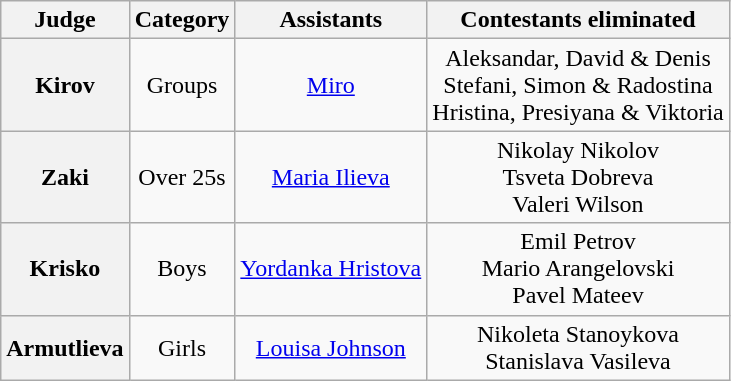<table class="wikitable plainrowheaders" style="text-align:center">
<tr>
<th>Judge</th>
<th>Category</th>
<th>Assistants</th>
<th>Contestants eliminated</th>
</tr>
<tr>
<th scope="row">Kirov</th>
<td>Groups</td>
<td><a href='#'>Miro</a></td>
<td>Aleksandar, David & Denis<br>Stefani, Simon & Radostina<br>Hristina, Presiyana & Viktoria</td>
</tr>
<tr>
<th scope="row">Zaki</th>
<td>Over 25s</td>
<td><a href='#'>Maria Ilieva</a></td>
<td>Nikolay Nikolov<br>Tsveta Dobreva<br>Valeri Wilson</td>
</tr>
<tr>
<th scope="row">Krisko</th>
<td>Boys</td>
<td><a href='#'>Yordanka Hristova</a></td>
<td>Emil Petrov<br>Mario Arangelovski<br>Pavel Mateev</td>
</tr>
<tr>
<th scope="row">Armutlieva</th>
<td>Girls</td>
<td><a href='#'>Louisa Johnson</a></td>
<td>Nikoleta Stanoykova<br>Stanislava Vasileva</td>
</tr>
</table>
